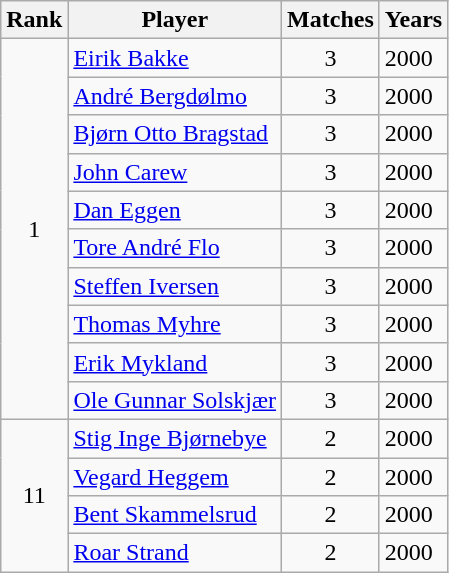<table class="wikitable" style="text-align: left;">
<tr>
<th>Rank</th>
<th>Player</th>
<th>Matches</th>
<th>Years</th>
</tr>
<tr>
<td rowspan=10 align=center>1</td>
<td><a href='#'>Eirik Bakke</a></td>
<td align=center>3</td>
<td>2000</td>
</tr>
<tr>
<td><a href='#'>André Bergdølmo</a></td>
<td align=center>3</td>
<td>2000</td>
</tr>
<tr>
<td><a href='#'>Bjørn Otto Bragstad</a></td>
<td align=center>3</td>
<td>2000</td>
</tr>
<tr>
<td><a href='#'>John Carew</a></td>
<td align=center>3</td>
<td>2000</td>
</tr>
<tr>
<td><a href='#'>Dan Eggen</a></td>
<td align=center>3</td>
<td>2000</td>
</tr>
<tr>
<td><a href='#'>Tore André Flo</a></td>
<td align=center>3</td>
<td>2000</td>
</tr>
<tr>
<td><a href='#'>Steffen Iversen</a></td>
<td align=center>3</td>
<td>2000</td>
</tr>
<tr>
<td><a href='#'>Thomas Myhre</a></td>
<td align=center>3</td>
<td>2000</td>
</tr>
<tr>
<td><a href='#'>Erik Mykland</a></td>
<td align=center>3</td>
<td>2000</td>
</tr>
<tr>
<td><a href='#'>Ole Gunnar Solskjær</a></td>
<td align=center>3</td>
<td>2000</td>
</tr>
<tr>
<td rowspan=4 align=center>11</td>
<td><a href='#'>Stig Inge Bjørnebye</a></td>
<td align=center>2</td>
<td>2000</td>
</tr>
<tr>
<td><a href='#'>Vegard Heggem</a></td>
<td align=center>2</td>
<td>2000</td>
</tr>
<tr>
<td><a href='#'>Bent Skammelsrud</a></td>
<td align=center>2</td>
<td>2000</td>
</tr>
<tr>
<td><a href='#'>Roar Strand</a></td>
<td align=center>2</td>
<td>2000</td>
</tr>
</table>
